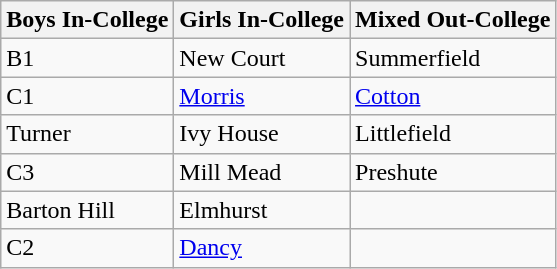<table class="wikitable">
<tr>
<th>Boys In-College</th>
<th>Girls In-College</th>
<th>Mixed Out-College</th>
</tr>
<tr>
<td>B1</td>
<td>New Court</td>
<td>Summerfield</td>
</tr>
<tr>
<td>C1</td>
<td><a href='#'>Morris</a></td>
<td><a href='#'>Cotton</a></td>
</tr>
<tr>
<td>Turner</td>
<td>Ivy House</td>
<td>Littlefield</td>
</tr>
<tr>
<td>C3</td>
<td>Mill Mead</td>
<td>Preshute</td>
</tr>
<tr>
<td>Barton Hill</td>
<td>Elmhurst</td>
<td></td>
</tr>
<tr>
<td>C2</td>
<td><a href='#'>Dancy</a></td>
<td></td>
</tr>
</table>
